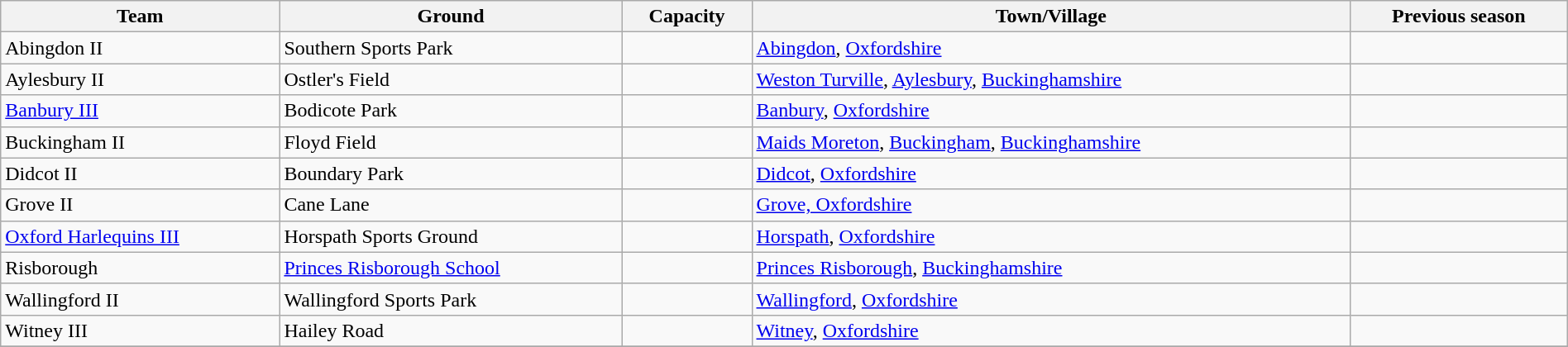<table class="wikitable sortable" width=100%>
<tr>
<th>Team</th>
<th>Ground</th>
<th>Capacity</th>
<th>Town/Village</th>
<th>Previous season</th>
</tr>
<tr>
<td>Abingdon II</td>
<td>Southern Sports Park</td>
<td></td>
<td><a href='#'>Abingdon</a>, <a href='#'>Oxfordshire</a></td>
<td></td>
</tr>
<tr>
<td>Aylesbury II</td>
<td>Ostler's Field</td>
<td></td>
<td><a href='#'>Weston Turville</a>, <a href='#'>Aylesbury</a>, <a href='#'>Buckinghamshire</a></td>
<td></td>
</tr>
<tr>
<td><a href='#'>Banbury III</a></td>
<td>Bodicote Park</td>
<td></td>
<td><a href='#'>Banbury</a>, <a href='#'>Oxfordshire</a></td>
<td></td>
</tr>
<tr>
<td>Buckingham II</td>
<td>Floyd Field</td>
<td></td>
<td><a href='#'>Maids Moreton</a>, <a href='#'>Buckingham</a>, <a href='#'>Buckinghamshire</a></td>
<td></td>
</tr>
<tr>
<td>Didcot II</td>
<td>Boundary Park</td>
<td></td>
<td><a href='#'>Didcot</a>, <a href='#'>Oxfordshire</a></td>
<td></td>
</tr>
<tr>
<td>Grove II</td>
<td>Cane Lane</td>
<td></td>
<td><a href='#'>Grove, Oxfordshire</a></td>
<td></td>
</tr>
<tr>
<td><a href='#'>Oxford Harlequins III</a></td>
<td>Horspath Sports Ground</td>
<td></td>
<td><a href='#'>Horspath</a>, <a href='#'>Oxfordshire</a></td>
<td></td>
</tr>
<tr>
<td>Risborough</td>
<td><a href='#'>Princes Risborough School</a></td>
<td></td>
<td><a href='#'>Princes Risborough</a>, <a href='#'>Buckinghamshire</a></td>
<td></td>
</tr>
<tr>
<td>Wallingford II</td>
<td>Wallingford Sports Park</td>
<td></td>
<td><a href='#'>Wallingford</a>, <a href='#'>Oxfordshire</a></td>
<td></td>
</tr>
<tr>
<td>Witney III</td>
<td>Hailey Road</td>
<td></td>
<td><a href='#'>Witney</a>, <a href='#'>Oxfordshire</a></td>
<td></td>
</tr>
<tr>
</tr>
</table>
